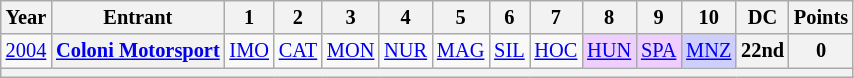<table class="wikitable" style="text-align:center; font-size:85%">
<tr>
<th>Year</th>
<th>Entrant</th>
<th>1</th>
<th>2</th>
<th>3</th>
<th>4</th>
<th>5</th>
<th>6</th>
<th>7</th>
<th>8</th>
<th>9</th>
<th>10</th>
<th>DC</th>
<th>Points</th>
</tr>
<tr>
<td><a href='#'>2004</a></td>
<th nowrap><a href='#'>Coloni Motorsport</a></th>
<td><a href='#'>IMO</a></td>
<td><a href='#'>CAT</a></td>
<td><a href='#'>MON</a></td>
<td><a href='#'>NUR</a></td>
<td><a href='#'>MAG</a></td>
<td><a href='#'>SIL</a></td>
<td><a href='#'>HOC</a></td>
<td style="background:#efcfff;"><a href='#'>HUN</a><br></td>
<td style="background:#efcfff;"><a href='#'>SPA</a><br></td>
<td style="background:#cfcfff;"><a href='#'>MNZ</a><br></td>
<th>22nd</th>
<th>0</th>
</tr>
<tr>
<th colspan="14"></th>
</tr>
</table>
